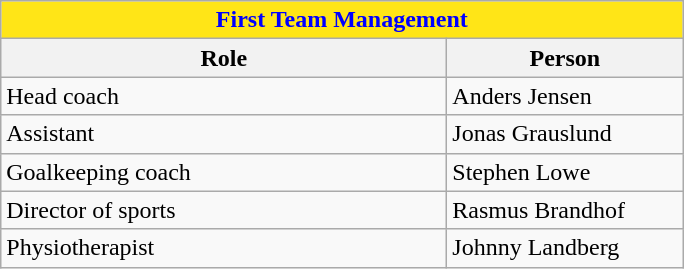<table class="wikitable" style="text-align:left;">
<tr>
<th colspan=2 style="color:blue; background:#ffe517;">First Team Management</th>
</tr>
<tr>
<th style="width:290px;">Role</th>
<th style="width:150px;">Person</th>
</tr>
<tr>
<td>Head coach</td>
<td> Anders Jensen</td>
</tr>
<tr>
<td>Assistant</td>
<td> Jonas Grauslund</td>
</tr>
<tr>
<td>Goalkeeping coach</td>
<td> Stephen Lowe</td>
</tr>
<tr>
<td>Director of sports</td>
<td> Rasmus Brandhof</td>
</tr>
<tr>
<td>Physiotherapist</td>
<td> Johnny Landberg</td>
</tr>
</table>
